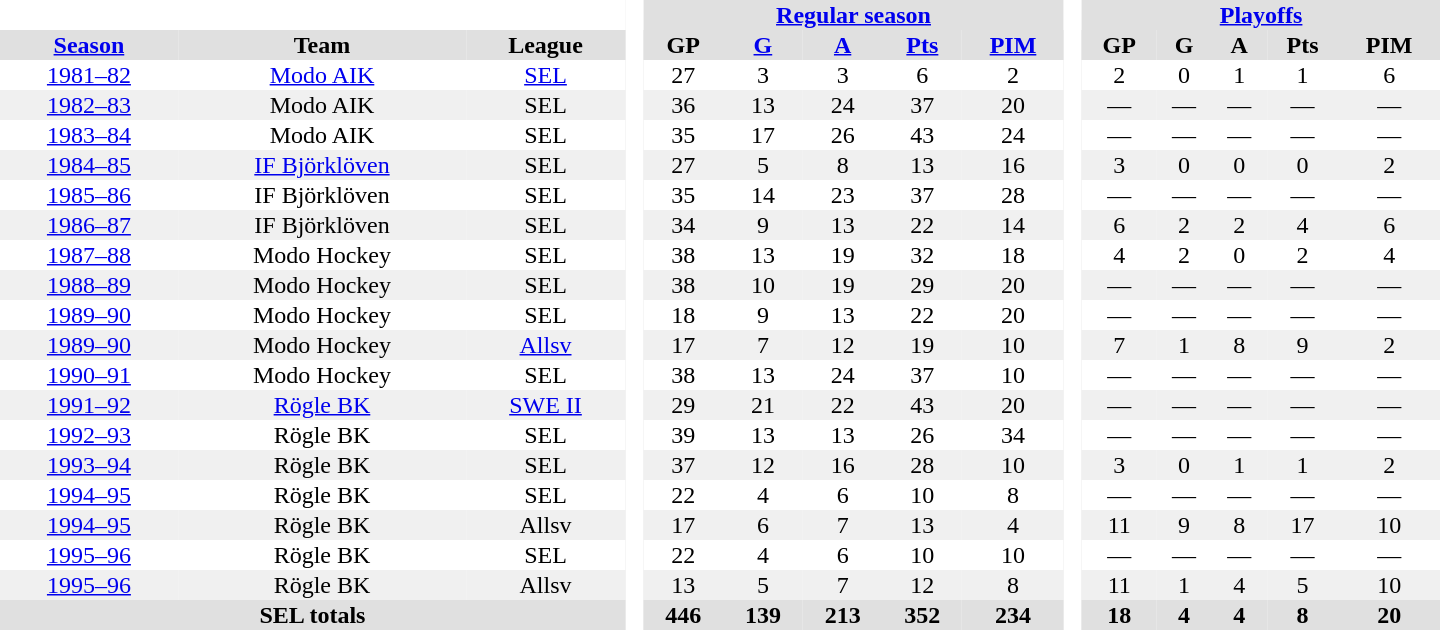<table border="0" cellpadding="1" cellspacing="0" style="text-align:center; width:60em">
<tr bgcolor="#e0e0e0">
<th colspan="3" bgcolor="#ffffff"> </th>
<th rowspan="99" bgcolor="#ffffff"> </th>
<th colspan="5"><a href='#'>Regular season</a></th>
<th rowspan="99" bgcolor="#ffffff"> </th>
<th colspan="5"><a href='#'>Playoffs</a></th>
</tr>
<tr bgcolor="#e0e0e0">
<th><a href='#'>Season</a></th>
<th>Team</th>
<th>League</th>
<th>GP</th>
<th><a href='#'>G</a></th>
<th><a href='#'>A</a></th>
<th><a href='#'>Pts</a></th>
<th><a href='#'>PIM</a></th>
<th>GP</th>
<th>G</th>
<th>A</th>
<th>Pts</th>
<th>PIM</th>
</tr>
<tr>
<td><a href='#'>1981–82</a></td>
<td><a href='#'>Modo AIK</a></td>
<td><a href='#'>SEL</a></td>
<td>27</td>
<td>3</td>
<td>3</td>
<td>6</td>
<td>2</td>
<td>2</td>
<td>0</td>
<td>1</td>
<td>1</td>
<td>6</td>
</tr>
<tr bgcolor="#f0f0f0">
<td><a href='#'>1982–83</a></td>
<td>Modo AIK</td>
<td>SEL</td>
<td>36</td>
<td>13</td>
<td>24</td>
<td>37</td>
<td>20</td>
<td>—</td>
<td>—</td>
<td>—</td>
<td>—</td>
<td>—</td>
</tr>
<tr>
<td><a href='#'>1983–84</a></td>
<td>Modo AIK</td>
<td>SEL</td>
<td>35</td>
<td>17</td>
<td>26</td>
<td>43</td>
<td>24</td>
<td>—</td>
<td>—</td>
<td>—</td>
<td>—</td>
<td>—</td>
</tr>
<tr bgcolor="#f0f0f0">
<td><a href='#'>1984–85</a></td>
<td><a href='#'>IF Björklöven</a></td>
<td>SEL</td>
<td>27</td>
<td>5</td>
<td>8</td>
<td>13</td>
<td>16</td>
<td>3</td>
<td>0</td>
<td>0</td>
<td>0</td>
<td>2</td>
</tr>
<tr>
<td><a href='#'>1985–86</a></td>
<td>IF Björklöven</td>
<td>SEL</td>
<td>35</td>
<td>14</td>
<td>23</td>
<td>37</td>
<td>28</td>
<td>—</td>
<td>—</td>
<td>—</td>
<td>—</td>
<td>—</td>
</tr>
<tr bgcolor="#f0f0f0">
<td><a href='#'>1986–87</a></td>
<td>IF Björklöven</td>
<td>SEL</td>
<td>34</td>
<td>9</td>
<td>13</td>
<td>22</td>
<td>14</td>
<td>6</td>
<td>2</td>
<td>2</td>
<td>4</td>
<td>6</td>
</tr>
<tr>
<td><a href='#'>1987–88</a></td>
<td>Modo Hockey</td>
<td>SEL</td>
<td>38</td>
<td>13</td>
<td>19</td>
<td>32</td>
<td>18</td>
<td>4</td>
<td>2</td>
<td>0</td>
<td>2</td>
<td>4</td>
</tr>
<tr bgcolor="#f0f0f0">
<td><a href='#'>1988–89</a></td>
<td>Modo Hockey</td>
<td>SEL</td>
<td>38</td>
<td>10</td>
<td>19</td>
<td>29</td>
<td>20</td>
<td>—</td>
<td>—</td>
<td>—</td>
<td>—</td>
<td>—</td>
</tr>
<tr>
<td><a href='#'>1989–90</a></td>
<td>Modo Hockey</td>
<td>SEL</td>
<td>18</td>
<td>9</td>
<td>13</td>
<td>22</td>
<td>20</td>
<td>—</td>
<td>—</td>
<td>—</td>
<td>—</td>
<td>—</td>
</tr>
<tr bgcolor="#f0f0f0">
<td><a href='#'>1989–90</a></td>
<td>Modo Hockey</td>
<td><a href='#'>Allsv</a></td>
<td>17</td>
<td>7</td>
<td>12</td>
<td>19</td>
<td>10</td>
<td>7</td>
<td>1</td>
<td>8</td>
<td>9</td>
<td>2</td>
</tr>
<tr>
<td><a href='#'>1990–91</a></td>
<td>Modo Hockey</td>
<td>SEL</td>
<td>38</td>
<td>13</td>
<td>24</td>
<td>37</td>
<td>10</td>
<td>—</td>
<td>—</td>
<td>—</td>
<td>—</td>
<td>—</td>
</tr>
<tr bgcolor="#f0f0f0">
<td><a href='#'>1991–92</a></td>
<td><a href='#'>Rögle BK</a></td>
<td><a href='#'>SWE II</a></td>
<td>29</td>
<td>21</td>
<td>22</td>
<td>43</td>
<td>20</td>
<td>—</td>
<td>—</td>
<td>—</td>
<td>—</td>
<td>—</td>
</tr>
<tr>
<td><a href='#'>1992–93</a></td>
<td>Rögle BK</td>
<td>SEL</td>
<td>39</td>
<td>13</td>
<td>13</td>
<td>26</td>
<td>34</td>
<td>—</td>
<td>—</td>
<td>—</td>
<td>—</td>
<td>—</td>
</tr>
<tr bgcolor="#f0f0f0">
<td><a href='#'>1993–94</a></td>
<td>Rögle BK</td>
<td>SEL</td>
<td>37</td>
<td>12</td>
<td>16</td>
<td>28</td>
<td>10</td>
<td>3</td>
<td>0</td>
<td>1</td>
<td>1</td>
<td>2</td>
</tr>
<tr>
<td><a href='#'>1994–95</a></td>
<td>Rögle BK</td>
<td>SEL</td>
<td>22</td>
<td>4</td>
<td>6</td>
<td>10</td>
<td>8</td>
<td>—</td>
<td>—</td>
<td>—</td>
<td>—</td>
<td>—</td>
</tr>
<tr bgcolor="#f0f0f0">
<td><a href='#'>1994–95</a></td>
<td>Rögle BK</td>
<td>Allsv</td>
<td>17</td>
<td>6</td>
<td>7</td>
<td>13</td>
<td>4</td>
<td>11</td>
<td>9</td>
<td>8</td>
<td>17</td>
<td>10</td>
</tr>
<tr>
<td><a href='#'>1995–96</a></td>
<td>Rögle BK</td>
<td>SEL</td>
<td>22</td>
<td>4</td>
<td>6</td>
<td>10</td>
<td>10</td>
<td>—</td>
<td>—</td>
<td>—</td>
<td>—</td>
<td>—</td>
</tr>
<tr bgcolor="#f0f0f0">
<td><a href='#'>1995–96</a></td>
<td>Rögle BK</td>
<td>Allsv</td>
<td>13</td>
<td>5</td>
<td>7</td>
<td>12</td>
<td>8</td>
<td>11</td>
<td>1</td>
<td>4</td>
<td>5</td>
<td>10</td>
</tr>
<tr bgcolor="#e0e0e0">
<th colspan="3">SEL totals</th>
<th>446</th>
<th>139</th>
<th>213</th>
<th>352</th>
<th>234</th>
<th>18</th>
<th>4</th>
<th>4</th>
<th>8</th>
<th>20</th>
</tr>
</table>
